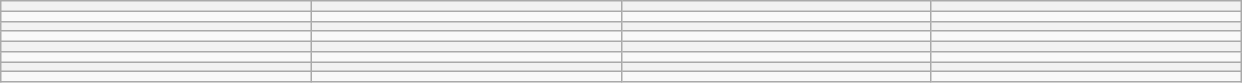<table class="wikitable" style="font-size:90%">
<tr>
<th width=200></th>
<th width=200></th>
<th width=200></th>
<th width=200></th>
</tr>
<tr>
<td valign=top></td>
<td valign=top></td>
<td valign=top></td>
<td valign=top></td>
</tr>
<tr>
<th width=200></th>
<th width=200></th>
<th width=200></th>
<th width=200></th>
</tr>
<tr>
<td valign=top></td>
<td valign=top></td>
<td valign=top></td>
<td valign=top></td>
</tr>
<tr>
<th width=200></th>
<th width=200></th>
<th width=200></th>
<th width=200></th>
</tr>
<tr>
<td valign=top></td>
<td valign=top></td>
<td valign=top></td>
<td valign=top></td>
</tr>
<tr>
<th width=200></th>
<th width=200></th>
<th width=200></th>
<th></th>
</tr>
<tr>
<td valign=top></td>
<td valign=top></td>
<td valign=top></td>
<td valign=top></td>
</tr>
</table>
